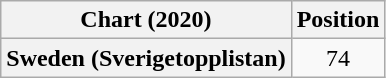<table class="wikitable plainrowheaders" style="text-align:center">
<tr>
<th scope="col">Chart (2020)</th>
<th scope="col">Position</th>
</tr>
<tr>
<th scope="row">Sweden (Sverigetopplistan)</th>
<td>74</td>
</tr>
</table>
